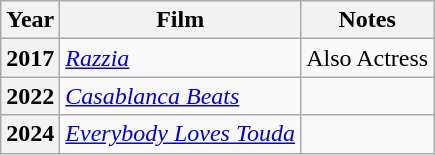<table class="wikitable">
<tr>
<th>Year</th>
<th>Film</th>
<th>Notes</th>
</tr>
<tr>
<th>2017</th>
<td><em><a href='#'>Razzia</a></em></td>
<td>Also Actress</td>
</tr>
<tr>
<th>2022</th>
<td><em><a href='#'>Casablanca Beats</a></em></td>
<td></td>
</tr>
<tr>
<th>2024</th>
<td><em><a href='#'>Everybody Loves Touda</a></em></td>
<td></td>
</tr>
</table>
